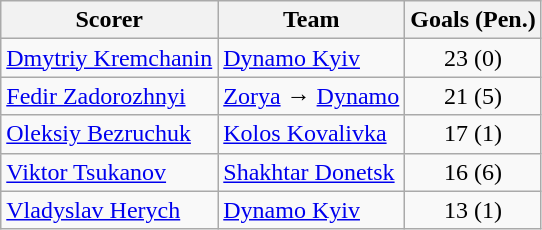<table class="wikitable">
<tr>
<th>Scorer</th>
<th>Team</th>
<th>Goals (Pen.)</th>
</tr>
<tr>
<td> <a href='#'>Dmytriy Kremchanin</a></td>
<td><a href='#'>Dynamo Kyiv</a></td>
<td align=center>23 (0)</td>
</tr>
<tr>
<td> <a href='#'>Fedir Zadorozhnyi</a></td>
<td><a href='#'>Zorya</a> → <a href='#'>Dynamo</a></td>
<td align=center>21 (5)</td>
</tr>
<tr>
<td> <a href='#'>Oleksiy Bezruchuk</a></td>
<td><a href='#'>Kolos Kovalivka</a></td>
<td align=center>17 (1)</td>
</tr>
<tr>
<td> <a href='#'>Viktor Tsukanov</a></td>
<td><a href='#'>Shakhtar Donetsk</a></td>
<td align=center>16 (6)</td>
</tr>
<tr>
<td> <a href='#'>Vladyslav Herych</a></td>
<td><a href='#'>Dynamo Kyiv</a></td>
<td align=center>13 (1)</td>
</tr>
</table>
